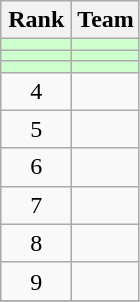<table class="wikitable" style="text-align:center;">
<tr>
<th width=40>Rank</th>
<th>Team</th>
</tr>
<tr bgcolor=#ccffcc>
<td></td>
<td style="text-align:left;"></td>
</tr>
<tr bgcolor=#ccffcc>
<td></td>
<td style="text-align:left;"></td>
</tr>
<tr bgcolor=#ccffcc>
<td></td>
<td style="text-align:left;"></td>
</tr>
<tr>
<td>4</td>
<td style="text-align:left;"></td>
</tr>
<tr>
<td>5</td>
<td style="text-align:left;"></td>
</tr>
<tr>
<td>6</td>
<td style="text-align:left;"></td>
</tr>
<tr>
<td>7</td>
<td style="text-align:left;"></td>
</tr>
<tr>
<td>8</td>
<td style="text-align:left;"></td>
</tr>
<tr>
<td>9</td>
<td style="text-align:left;"></td>
</tr>
<tr>
</tr>
</table>
